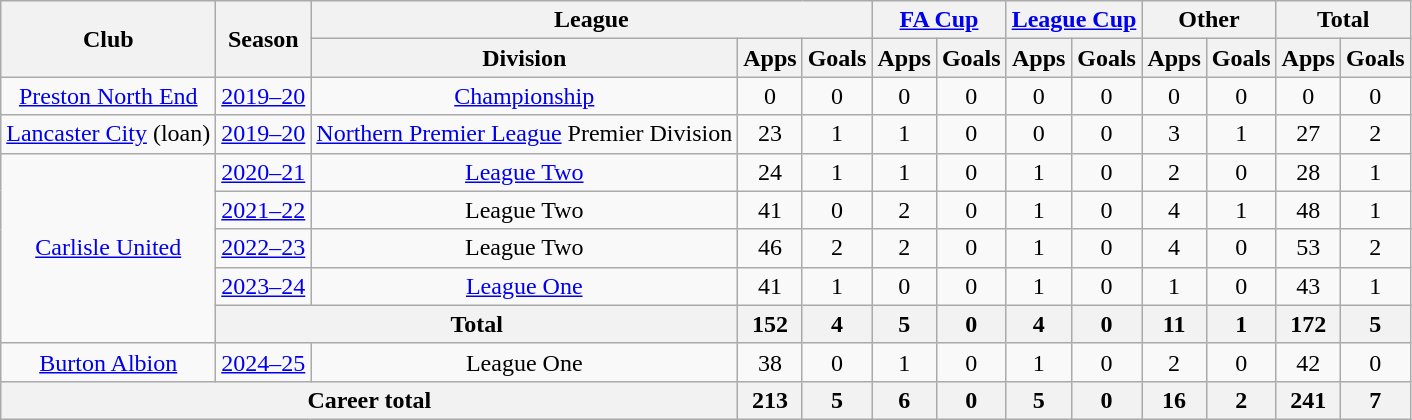<table class="wikitable" style="text-align:center">
<tr>
<th rowspan="2">Club</th>
<th rowspan="2">Season</th>
<th colspan="3">League</th>
<th colspan="2"><a href='#'>FA Cup</a></th>
<th colspan="2"><a href='#'>League Cup</a></th>
<th colspan="2">Other</th>
<th colspan="2">Total</th>
</tr>
<tr>
<th>Division</th>
<th>Apps</th>
<th>Goals</th>
<th>Apps</th>
<th>Goals</th>
<th>Apps</th>
<th>Goals</th>
<th>Apps</th>
<th>Goals</th>
<th>Apps</th>
<th>Goals</th>
</tr>
<tr>
<td><a href='#'>Preston North End</a></td>
<td><a href='#'>2019–20</a></td>
<td><a href='#'>Championship</a></td>
<td>0</td>
<td>0</td>
<td>0</td>
<td>0</td>
<td>0</td>
<td>0</td>
<td>0</td>
<td>0</td>
<td>0</td>
<td>0</td>
</tr>
<tr>
<td><a href='#'>Lancaster City</a> (loan)</td>
<td><a href='#'>2019–20</a></td>
<td><a href='#'>Northern Premier League</a> Premier Division</td>
<td>23</td>
<td>1</td>
<td>1</td>
<td>0</td>
<td>0</td>
<td>0</td>
<td>3</td>
<td>1</td>
<td>27</td>
<td>2</td>
</tr>
<tr>
<td rowspan="5"><a href='#'>Carlisle United</a></td>
<td><a href='#'>2020–21</a></td>
<td><a href='#'>League Two</a></td>
<td>24</td>
<td>1</td>
<td>1</td>
<td>0</td>
<td>1</td>
<td>0</td>
<td>2</td>
<td>0</td>
<td>28</td>
<td>1</td>
</tr>
<tr>
<td><a href='#'>2021–22</a></td>
<td>League Two</td>
<td>41</td>
<td>0</td>
<td>2</td>
<td>0</td>
<td>1</td>
<td>0</td>
<td>4</td>
<td>1</td>
<td>48</td>
<td>1</td>
</tr>
<tr>
<td><a href='#'>2022–23</a></td>
<td>League Two</td>
<td>46</td>
<td>2</td>
<td>2</td>
<td>0</td>
<td>1</td>
<td>0</td>
<td>4</td>
<td>0</td>
<td>53</td>
<td>2</td>
</tr>
<tr>
<td><a href='#'>2023–24</a></td>
<td><a href='#'>League One</a></td>
<td>41</td>
<td>1</td>
<td>0</td>
<td>0</td>
<td>1</td>
<td>0</td>
<td>1</td>
<td>0</td>
<td>43</td>
<td>1</td>
</tr>
<tr>
<th colspan="2">Total</th>
<th>152</th>
<th>4</th>
<th>5</th>
<th>0</th>
<th>4</th>
<th>0</th>
<th>11</th>
<th>1</th>
<th>172</th>
<th>5</th>
</tr>
<tr>
<td><a href='#'>Burton Albion</a></td>
<td><a href='#'>2024–25</a></td>
<td>League One</td>
<td>38</td>
<td>0</td>
<td>1</td>
<td>0</td>
<td>1</td>
<td>0</td>
<td>2</td>
<td>0</td>
<td>42</td>
<td>0</td>
</tr>
<tr>
<th colspan="3">Career total</th>
<th>213</th>
<th>5</th>
<th>6</th>
<th>0</th>
<th>5</th>
<th>0</th>
<th>16</th>
<th>2</th>
<th>241</th>
<th>7</th>
</tr>
</table>
